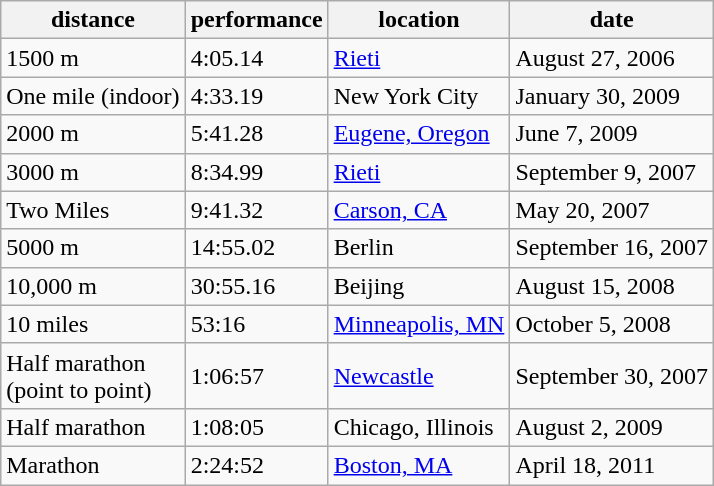<table class="wikitable">
<tr>
<th>distance</th>
<th>performance</th>
<th>location</th>
<th>date</th>
</tr>
<tr>
<td>1500 m</td>
<td>4:05.14</td>
<td><a href='#'>Rieti</a></td>
<td>August 27, 2006</td>
</tr>
<tr>
<td>One mile (indoor)</td>
<td>4:33.19</td>
<td>New York City</td>
<td>January 30, 2009</td>
</tr>
<tr>
<td>2000 m</td>
<td>5:41.28</td>
<td><a href='#'>Eugene, Oregon</a></td>
<td>June 7, 2009</td>
</tr>
<tr>
<td>3000 m</td>
<td>8:34.99</td>
<td><a href='#'>Rieti</a></td>
<td>September 9, 2007</td>
</tr>
<tr>
<td>Two Miles</td>
<td>9:41.32</td>
<td><a href='#'>Carson, CA</a></td>
<td>May 20, 2007</td>
</tr>
<tr>
<td>5000 m</td>
<td>14:55.02</td>
<td>Berlin</td>
<td>September 16, 2007</td>
</tr>
<tr>
<td>10,000 m</td>
<td>30:55.16</td>
<td>Beijing</td>
<td>August 15, 2008</td>
</tr>
<tr>
<td>10 miles</td>
<td>53:16</td>
<td><a href='#'>Minneapolis, MN</a></td>
<td>October 5, 2008</td>
</tr>
<tr>
<td>Half marathon <br>(point to point)</td>
<td>1:06:57</td>
<td><a href='#'>Newcastle</a></td>
<td>September 30, 2007</td>
</tr>
<tr>
<td>Half marathon</td>
<td>1:08:05</td>
<td>Chicago, Illinois</td>
<td>August 2, 2009</td>
</tr>
<tr>
<td>Marathon</td>
<td>2:24:52</td>
<td><a href='#'>Boston, MA</a></td>
<td>April 18, 2011</td>
</tr>
</table>
